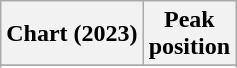<table class="wikitable sortable plainrowheaders">
<tr>
<th scope="col">Chart (2023)</th>
<th scope="col">Peak<br>position</th>
</tr>
<tr>
</tr>
<tr>
</tr>
<tr>
</tr>
</table>
